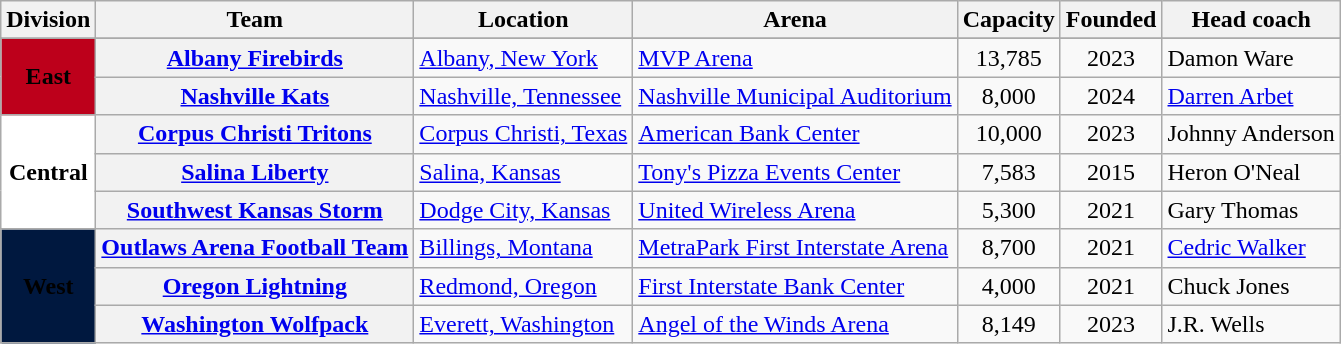<table class="wikitable sortable plainrowheaders" style="text-align:left">
<tr>
<th scope="col">Division</th>
<th scope="col">Team</th>
<th scope="col">Location</th>
<th scope="col">Arena</th>
<th scope="col">Capacity</th>
<th scope="col">Founded</th>
<th scope="col">Head coach</th>
</tr>
<tr>
</tr>
<tr>
<th rowspan="2" style="background-color:#bd001b"><span>East</span></th>
<th scope="row"><strong><a href='#'>Albany Firebirds</a></strong></th>
<td><a href='#'>Albany, New York</a></td>
<td><a href='#'>MVP Arena</a></td>
<td align=center>13,785</td>
<td align=center>2023</td>
<td>Damon Ware</td>
</tr>
<tr>
<th scope="row"><strong><a href='#'>Nashville Kats</a></strong></th>
<td><a href='#'>Nashville, Tennessee</a></td>
<td><a href='#'>Nashville Municipal Auditorium</a></td>
<td align=center>8,000</td>
<td align=center>2024</td>
<td><a href='#'>Darren Arbet</a></td>
</tr>
<tr>
<th rowspan="3" style="background-color:white"><span>Central</span></th>
<th scope="row"><strong><a href='#'>Corpus Christi Tritons</a></strong></th>
<td><a href='#'>Corpus Christi, Texas</a></td>
<td><a href='#'>American Bank Center</a></td>
<td align=center>10,000</td>
<td align=center>2023</td>
<td>Johnny Anderson</td>
</tr>
<tr>
<th scope="row"><strong><a href='#'>Salina Liberty</a></strong></th>
<td><a href='#'>Salina, Kansas</a></td>
<td><a href='#'>Tony's Pizza Events Center</a></td>
<td align=center>7,583</td>
<td align=center>2015</td>
<td>Heron O'Neal</td>
</tr>
<tr>
<th scope="row"><strong><a href='#'>Southwest Kansas Storm</a></strong></th>
<td><a href='#'>Dodge City, Kansas</a></td>
<td><a href='#'>United Wireless Arena</a></td>
<td align=center>5,300</td>
<td align=center>2021</td>
<td>Gary Thomas</td>
</tr>
<tr>
<th rowspan="3" style="background-color:#00183f"><span>West</span></th>
<th scope="row"><strong><a href='#'>Outlaws Arena Football Team</a></strong></th>
<td><a href='#'>Billings, Montana</a></td>
<td><a href='#'>MetraPark First Interstate Arena</a></td>
<td align=center>8,700</td>
<td align=center>2021</td>
<td><a href='#'>Cedric Walker</a></td>
</tr>
<tr>
<th scope="row"><strong><a href='#'>Oregon Lightning</a></strong></th>
<td><a href='#'>Redmond, Oregon</a></td>
<td><a href='#'>First Interstate Bank Center</a></td>
<td align=center>4,000</td>
<td align=center>2021</td>
<td>Chuck Jones</td>
</tr>
<tr>
<th scope="row"><strong><a href='#'>Washington Wolfpack</a></strong></th>
<td><a href='#'>Everett, Washington</a></td>
<td><a href='#'>Angel of the Winds Arena</a></td>
<td align=center>8,149</td>
<td align=center>2023</td>
<td>J.R. Wells</td>
</tr>
</table>
